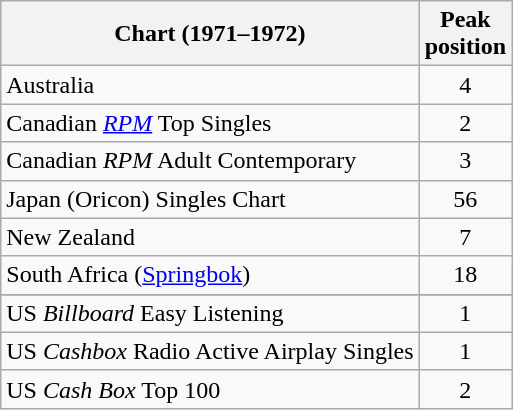<table class="wikitable sortable">
<tr>
<th>Chart (1971–1972)</th>
<th>Peak<br>position</th>
</tr>
<tr>
<td>Australia</td>
<td style="text-align:center;">4</td>
</tr>
<tr>
<td>Canadian <em><a href='#'>RPM</a></em> Top Singles</td>
<td style="text-align:center;">2</td>
</tr>
<tr>
<td>Canadian <em>RPM</em> Adult Contemporary </td>
<td style="text-align:center;">3</td>
</tr>
<tr>
<td>Japan (Oricon) Singles Chart</td>
<td style="text-align:center;">56</td>
</tr>
<tr>
<td>New Zealand </td>
<td style="text-align:center;">7</td>
</tr>
<tr>
<td>South Africa (<a href='#'>Springbok</a>)</td>
<td align="center">18</td>
</tr>
<tr>
</tr>
<tr>
<td>US <em>Billboard</em> Easy Listening</td>
<td style="text-align:center;">1</td>
</tr>
<tr>
<td>US <em>Cashbox</em> Radio Active Airplay Singles</td>
<td style="text-align:center;">1</td>
</tr>
<tr>
<td>US <em>Cash Box</em> Top 100</td>
<td style="text-align:center;">2</td>
</tr>
</table>
